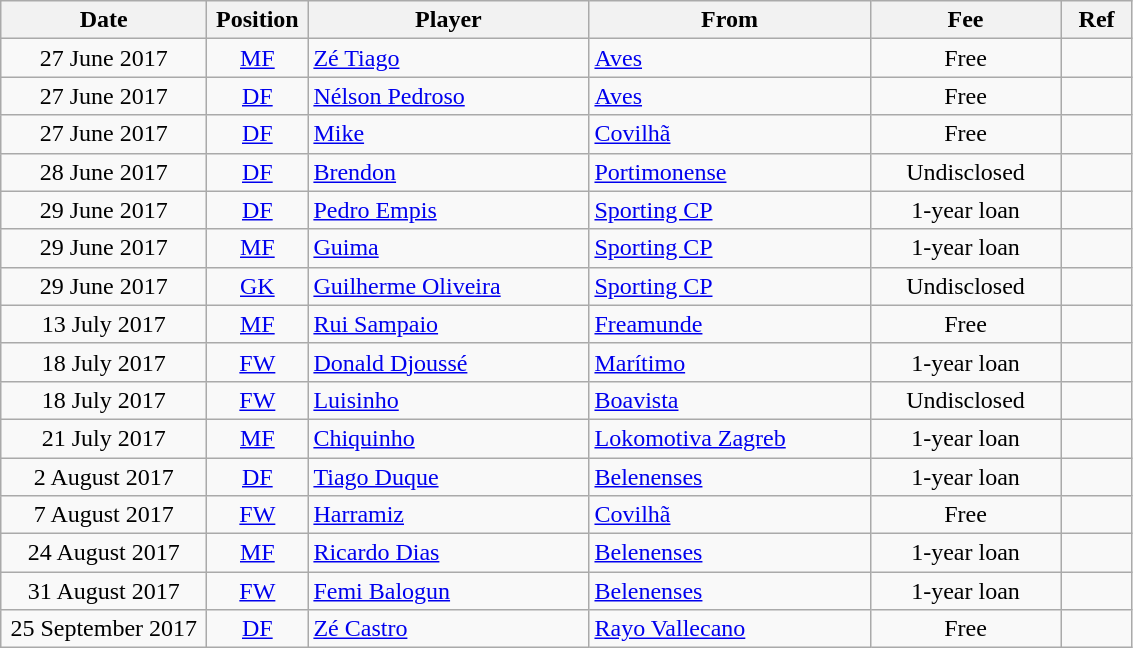<table class="wikitable" style="text-align: center;">
<tr>
<th width=130>Date</th>
<th width=60>Position</th>
<th width=180>Player</th>
<th width=180>From</th>
<th width=120>Fee</th>
<th width=40>Ref</th>
</tr>
<tr>
<td>27 June 2017</td>
<td><a href='#'>MF</a></td>
<td style="text-align:left;"> <a href='#'>Zé Tiago</a></td>
<td style="text-align:left;"> <a href='#'>Aves</a></td>
<td>Free</td>
<td></td>
</tr>
<tr>
<td>27 June 2017</td>
<td><a href='#'>DF</a></td>
<td style="text-align:left;"> <a href='#'>Nélson Pedroso</a></td>
<td style="text-align:left;"> <a href='#'>Aves</a></td>
<td>Free</td>
<td></td>
</tr>
<tr>
<td>27 June 2017</td>
<td><a href='#'>DF</a></td>
<td style="text-align:left;"> <a href='#'>Mike</a></td>
<td style="text-align:left;"> <a href='#'>Covilhã</a></td>
<td>Free</td>
<td></td>
</tr>
<tr>
<td>28 June 2017</td>
<td><a href='#'>DF</a></td>
<td style="text-align:left;"> <a href='#'>Brendon</a></td>
<td style="text-align:left;"> <a href='#'>Portimonense</a></td>
<td>Undisclosed</td>
<td></td>
</tr>
<tr>
<td>29 June 2017</td>
<td><a href='#'>DF</a></td>
<td style="text-align:left;"> <a href='#'>Pedro Empis</a></td>
<td style="text-align:left;"> <a href='#'>Sporting CP</a></td>
<td>1-year loan</td>
<td></td>
</tr>
<tr>
<td>29 June 2017</td>
<td><a href='#'>MF</a></td>
<td style="text-align:left;"> <a href='#'>Guima</a></td>
<td style="text-align:left;"> <a href='#'>Sporting CP</a></td>
<td>1-year loan</td>
<td></td>
</tr>
<tr>
<td>29 June 2017</td>
<td><a href='#'>GK</a></td>
<td style="text-align:left;"> <a href='#'>Guilherme Oliveira</a></td>
<td style="text-align:left;"> <a href='#'>Sporting CP</a></td>
<td>Undisclosed</td>
<td></td>
</tr>
<tr>
<td>13 July 2017</td>
<td><a href='#'>MF</a></td>
<td style="text-align:left;"> <a href='#'>Rui Sampaio</a></td>
<td style="text-align:left;"> <a href='#'>Freamunde</a></td>
<td>Free</td>
<td></td>
</tr>
<tr>
<td>18 July 2017</td>
<td><a href='#'>FW</a></td>
<td style="text-align:left;"> <a href='#'>Donald Djoussé</a></td>
<td style="text-align:left;"> <a href='#'>Marítimo</a></td>
<td>1-year loan</td>
<td></td>
</tr>
<tr>
<td>18 July 2017</td>
<td><a href='#'>FW</a></td>
<td style="text-align:left;"> <a href='#'>Luisinho</a></td>
<td style="text-align:left;"> <a href='#'>Boavista</a></td>
<td>Undisclosed</td>
<td></td>
</tr>
<tr>
<td>21 July 2017</td>
<td><a href='#'>MF</a></td>
<td style="text-align:left;"> <a href='#'>Chiquinho</a></td>
<td style="text-align:left;"> <a href='#'>Lokomotiva Zagreb</a></td>
<td>1-year loan</td>
<td></td>
</tr>
<tr>
<td>2 August 2017</td>
<td><a href='#'>DF</a></td>
<td style="text-align:left;"> <a href='#'>Tiago Duque</a></td>
<td style="text-align:left;"> <a href='#'>Belenenses</a></td>
<td>1-year loan</td>
<td></td>
</tr>
<tr>
<td>7 August 2017</td>
<td><a href='#'>FW</a></td>
<td style="text-align:left;"> <a href='#'>Harramiz</a></td>
<td style="text-align:left;"> <a href='#'>Covilhã</a></td>
<td>Free</td>
<td></td>
</tr>
<tr>
<td>24 August 2017</td>
<td><a href='#'>MF</a></td>
<td style="text-align:left;"> <a href='#'>Ricardo Dias</a></td>
<td style="text-align:left;"> <a href='#'>Belenenses</a></td>
<td>1-year loan</td>
<td></td>
</tr>
<tr>
<td>31 August 2017</td>
<td><a href='#'>FW</a></td>
<td style="text-align:left;"> <a href='#'>Femi Balogun</a></td>
<td style="text-align:left;"> <a href='#'>Belenenses</a></td>
<td>1-year loan</td>
<td></td>
</tr>
<tr>
<td>25 September 2017</td>
<td><a href='#'>DF</a></td>
<td style="text-align:left;"> <a href='#'>Zé Castro</a></td>
<td style="text-align:left;"> <a href='#'>Rayo Vallecano</a></td>
<td>Free</td>
<td></td>
</tr>
</table>
